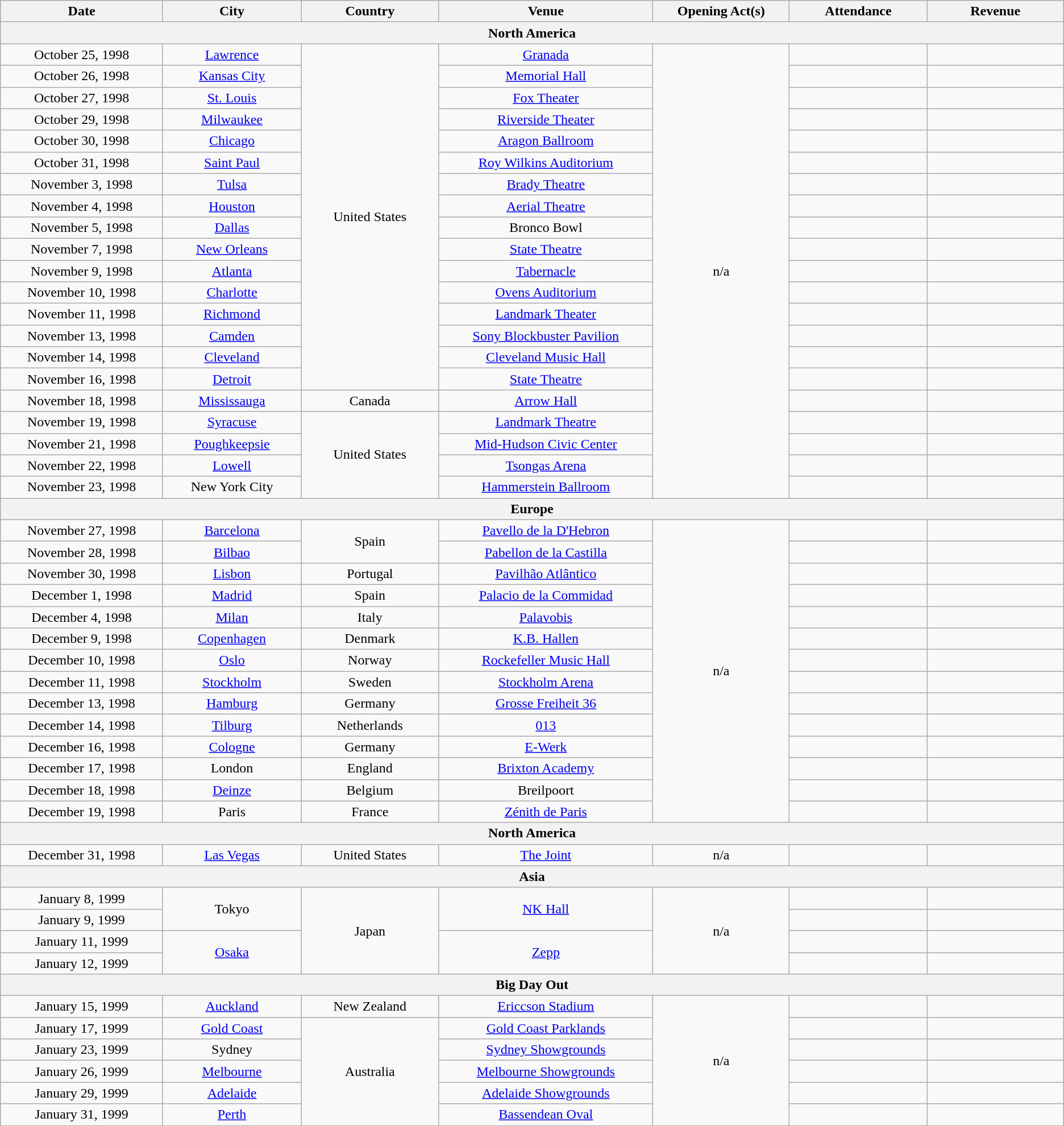<table class="wikitable" style="text-align:center;">
<tr>
<th scope="col" style="width:12em;">Date</th>
<th scope="col" style="width:10em;">City</th>
<th scope="col" style="width:10em;">Country</th>
<th scope="col" style="width:16em;">Venue</th>
<th scope="col" style="width:10em;">Opening Act(s)</th>
<th scope="col" style="width:10em;">Attendance</th>
<th scope="col" style="width:10em;">Revenue</th>
</tr>
<tr>
<th colspan="7">North America</th>
</tr>
<tr>
<td>October 25, 1998</td>
<td><a href='#'>Lawrence</a></td>
<td rowspan="16">United States</td>
<td><a href='#'>Granada</a></td>
<td rowspan="21">n/a</td>
<td></td>
<td></td>
</tr>
<tr>
<td>October 26, 1998</td>
<td><a href='#'>Kansas City</a></td>
<td><a href='#'>Memorial Hall</a></td>
<td></td>
<td></td>
</tr>
<tr>
<td>October 27, 1998</td>
<td><a href='#'>St. Louis</a></td>
<td><a href='#'>Fox Theater</a></td>
<td></td>
<td></td>
</tr>
<tr>
<td>October 29, 1998</td>
<td><a href='#'>Milwaukee</a></td>
<td><a href='#'>Riverside Theater</a></td>
<td></td>
<td></td>
</tr>
<tr>
<td>October 30, 1998</td>
<td><a href='#'>Chicago</a></td>
<td><a href='#'>Aragon Ballroom</a></td>
<td></td>
<td></td>
</tr>
<tr>
<td>October 31, 1998</td>
<td><a href='#'>Saint Paul</a></td>
<td><a href='#'>Roy Wilkins Auditorium</a></td>
<td></td>
<td></td>
</tr>
<tr>
<td>November 3, 1998</td>
<td><a href='#'>Tulsa</a></td>
<td><a href='#'>Brady Theatre</a></td>
<td></td>
<td></td>
</tr>
<tr>
<td>November 4, 1998</td>
<td><a href='#'>Houston</a></td>
<td><a href='#'>Aerial Theatre</a></td>
<td></td>
<td></td>
</tr>
<tr>
<td>November 5, 1998</td>
<td><a href='#'>Dallas</a></td>
<td>Bronco Bowl</td>
<td></td>
<td></td>
</tr>
<tr>
<td>November 7, 1998</td>
<td><a href='#'>New Orleans</a></td>
<td><a href='#'>State Theatre</a></td>
<td></td>
<td></td>
</tr>
<tr>
<td>November 9, 1998</td>
<td><a href='#'>Atlanta</a></td>
<td><a href='#'>Tabernacle</a></td>
<td></td>
<td></td>
</tr>
<tr>
<td>November 10, 1998</td>
<td><a href='#'>Charlotte</a></td>
<td><a href='#'>Ovens Auditorium</a></td>
<td></td>
<td></td>
</tr>
<tr>
<td>November 11, 1998</td>
<td><a href='#'>Richmond</a></td>
<td><a href='#'>Landmark Theater</a></td>
<td></td>
<td></td>
</tr>
<tr>
<td>November 13, 1998</td>
<td><a href='#'>Camden</a></td>
<td><a href='#'>Sony Blockbuster Pavilion</a></td>
<td></td>
<td></td>
</tr>
<tr>
<td>November 14, 1998</td>
<td><a href='#'>Cleveland</a></td>
<td><a href='#'>Cleveland Music Hall</a></td>
<td></td>
<td></td>
</tr>
<tr>
<td>November 16, 1998</td>
<td><a href='#'>Detroit</a></td>
<td><a href='#'>State Theatre</a></td>
<td></td>
<td></td>
</tr>
<tr>
<td>November 18, 1998</td>
<td><a href='#'>Mississauga</a></td>
<td>Canada</td>
<td><a href='#'>Arrow Hall</a></td>
<td></td>
<td></td>
</tr>
<tr>
<td>November 19, 1998</td>
<td><a href='#'>Syracuse</a></td>
<td rowspan="4">United States</td>
<td><a href='#'>Landmark Theatre</a></td>
<td></td>
<td></td>
</tr>
<tr>
<td>November 21, 1998</td>
<td><a href='#'>Poughkeepsie</a></td>
<td><a href='#'>Mid-Hudson Civic Center</a></td>
<td></td>
<td></td>
</tr>
<tr>
<td>November 22, 1998</td>
<td><a href='#'>Lowell</a></td>
<td><a href='#'>Tsongas Arena</a></td>
<td></td>
<td></td>
</tr>
<tr>
<td>November 23, 1998</td>
<td>New York City</td>
<td><a href='#'>Hammerstein Ballroom</a></td>
<td></td>
<td></td>
</tr>
<tr>
<th colspan="7">Europe</th>
</tr>
<tr>
<td>November 27, 1998</td>
<td><a href='#'>Barcelona</a></td>
<td rowspan="2">Spain</td>
<td><a href='#'>Pavello de la D'Hebron</a></td>
<td rowspan="14">n/a</td>
<td></td>
<td></td>
</tr>
<tr>
<td>November 28, 1998</td>
<td><a href='#'>Bilbao</a></td>
<td><a href='#'>Pabellon de la Castilla</a></td>
<td></td>
<td></td>
</tr>
<tr>
<td>November 30, 1998</td>
<td><a href='#'>Lisbon</a></td>
<td>Portugal</td>
<td><a href='#'>Pavilhão Atlântico</a></td>
<td></td>
<td></td>
</tr>
<tr>
<td>December 1, 1998</td>
<td><a href='#'>Madrid</a></td>
<td>Spain</td>
<td><a href='#'>Palacio de la Commidad</a></td>
<td></td>
<td></td>
</tr>
<tr>
<td>December 4, 1998</td>
<td><a href='#'>Milan</a></td>
<td>Italy</td>
<td><a href='#'>Palavobis</a></td>
<td></td>
<td></td>
</tr>
<tr>
<td>December 9, 1998</td>
<td><a href='#'>Copenhagen</a></td>
<td>Denmark</td>
<td><a href='#'>K.B. Hallen</a></td>
<td></td>
<td></td>
</tr>
<tr>
<td>December 10, 1998</td>
<td><a href='#'>Oslo</a></td>
<td>Norway</td>
<td><a href='#'>Rockefeller Music Hall</a></td>
<td></td>
<td></td>
</tr>
<tr>
<td>December 11, 1998</td>
<td><a href='#'>Stockholm</a></td>
<td>Sweden</td>
<td><a href='#'>Stockholm Arena</a></td>
<td></td>
<td></td>
</tr>
<tr>
<td>December 13, 1998</td>
<td><a href='#'>Hamburg</a></td>
<td>Germany</td>
<td><a href='#'>Grosse Freiheit 36</a></td>
<td></td>
<td></td>
</tr>
<tr>
<td>December 14, 1998</td>
<td><a href='#'>Tilburg</a></td>
<td>Netherlands</td>
<td><a href='#'>013</a></td>
<td></td>
<td></td>
</tr>
<tr>
<td>December 16, 1998</td>
<td><a href='#'>Cologne</a></td>
<td>Germany</td>
<td><a href='#'>E-Werk</a></td>
<td></td>
<td></td>
</tr>
<tr>
<td>December 17, 1998</td>
<td>London</td>
<td>England</td>
<td><a href='#'>Brixton Academy</a></td>
<td></td>
<td></td>
</tr>
<tr>
<td>December 18, 1998</td>
<td><a href='#'>Deinze</a></td>
<td>Belgium</td>
<td>Breilpoort</td>
<td></td>
<td></td>
</tr>
<tr>
<td>December 19, 1998</td>
<td>Paris</td>
<td>France</td>
<td><a href='#'>Zénith de Paris</a></td>
<td></td>
<td></td>
</tr>
<tr>
<th colspan="7">North America</th>
</tr>
<tr>
<td>December 31, 1998</td>
<td><a href='#'>Las Vegas</a></td>
<td>United States</td>
<td><a href='#'>The Joint</a></td>
<td rowspan="1">n/a</td>
<td></td>
<td></td>
</tr>
<tr>
<th colspan="7">Asia</th>
</tr>
<tr>
<td>January 8, 1999</td>
<td rowspan="2">Tokyo</td>
<td rowspan="4">Japan</td>
<td rowspan="2"><a href='#'>NK Hall</a></td>
<td rowspan="4">n/a</td>
<td></td>
<td></td>
</tr>
<tr>
<td>January 9, 1999</td>
<td></td>
<td></td>
</tr>
<tr>
<td>January 11, 1999</td>
<td rowspan="2"><a href='#'>Osaka</a></td>
<td rowspan="2"><a href='#'>Zepp</a></td>
<td></td>
<td></td>
</tr>
<tr>
<td>January 12, 1999</td>
<td></td>
<td></td>
</tr>
<tr>
<th colspan="7">Big Day Out</th>
</tr>
<tr>
<td>January 15, 1999</td>
<td><a href='#'>Auckland</a></td>
<td>New Zealand</td>
<td><a href='#'>Ericcson Stadium</a></td>
<td rowspan="6">n/a</td>
<td></td>
<td></td>
</tr>
<tr>
<td>January 17, 1999</td>
<td><a href='#'>Gold Coast</a></td>
<td rowspan="5">Australia</td>
<td><a href='#'>Gold Coast Parklands</a></td>
<td></td>
<td></td>
</tr>
<tr>
<td>January 23, 1999</td>
<td>Sydney</td>
<td><a href='#'>Sydney Showgrounds</a></td>
<td></td>
<td></td>
</tr>
<tr>
<td>January 26, 1999</td>
<td><a href='#'>Melbourne</a></td>
<td><a href='#'>Melbourne Showgrounds</a></td>
<td></td>
<td></td>
</tr>
<tr>
<td>January 29, 1999</td>
<td><a href='#'>Adelaide</a></td>
<td><a href='#'>Adelaide Showgrounds</a></td>
<td></td>
<td></td>
</tr>
<tr>
<td>January 31, 1999</td>
<td><a href='#'>Perth</a></td>
<td><a href='#'>Bassendean Oval</a></td>
<td></td>
<td></td>
</tr>
</table>
